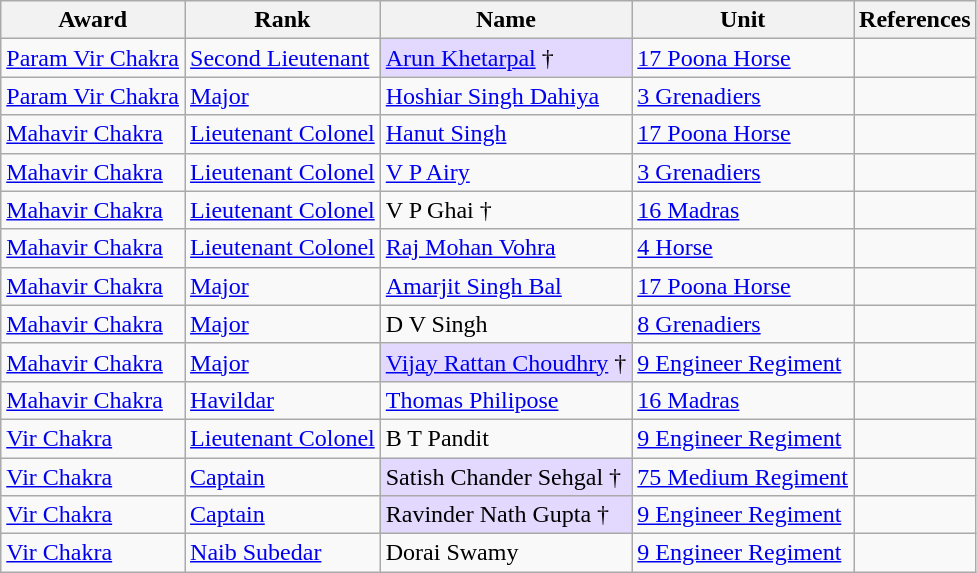<table class="wikitable sortable">
<tr>
<th scope="col">Award</th>
<th scope="col">Rank</th>
<th scope="col">Name</th>
<th scope="col">Unit</th>
<th scope="col">References</th>
</tr>
<tr>
<td><a href='#'>Param Vir Chakra</a></td>
<td><a href='#'>Second Lieutenant</a></td>
<td style="background:#e3d9ff;"><a href='#'>Arun Khetarpal</a> †</td>
<td><a href='#'>17 Poona Horse</a></td>
<td></td>
</tr>
<tr>
<td><a href='#'>Param Vir Chakra</a></td>
<td><a href='#'>Major</a></td>
<td><a href='#'>Hoshiar Singh Dahiya</a></td>
<td><a href='#'>3 Grenadiers</a></td>
<td></td>
</tr>
<tr>
<td><a href='#'>Mahavir Chakra</a></td>
<td><a href='#'>Lieutenant Colonel</a></td>
<td><a href='#'>Hanut Singh</a></td>
<td><a href='#'>17 Poona Horse</a></td>
<td></td>
</tr>
<tr>
<td><a href='#'>Mahavir Chakra</a></td>
<td><a href='#'>Lieutenant Colonel</a></td>
<td><a href='#'>V P Airy</a></td>
<td><a href='#'>3 Grenadiers</a></td>
<td></td>
</tr>
<tr>
<td><a href='#'>Mahavir Chakra</a></td>
<td><a href='#'>Lieutenant Colonel</a></td>
<td>V P Ghai †</td>
<td><a href='#'>16 Madras</a></td>
<td></td>
</tr>
<tr>
<td><a href='#'>Mahavir Chakra</a></td>
<td><a href='#'>Lieutenant Colonel</a></td>
<td><a href='#'>Raj Mohan Vohra</a></td>
<td><a href='#'>4 Horse</a></td>
<td></td>
</tr>
<tr>
<td><a href='#'>Mahavir Chakra</a></td>
<td><a href='#'>Major</a></td>
<td><a href='#'>Amarjit Singh Bal</a></td>
<td><a href='#'>17 Poona Horse</a></td>
<td></td>
</tr>
<tr>
<td><a href='#'>Mahavir Chakra</a></td>
<td><a href='#'>Major</a></td>
<td>D V Singh</td>
<td><a href='#'>8 Grenadiers</a></td>
<td></td>
</tr>
<tr>
<td><a href='#'>Mahavir Chakra</a></td>
<td><a href='#'>Major</a></td>
<td style="background:#e3d9ff;"><a href='#'>Vijay Rattan Choudhry</a> †</td>
<td><a href='#'>9 Engineer Regiment</a></td>
<td></td>
</tr>
<tr>
<td><a href='#'>Mahavir Chakra</a></td>
<td><a href='#'>Havildar</a></td>
<td><a href='#'>Thomas Philipose</a></td>
<td><a href='#'>16 Madras</a></td>
<td></td>
</tr>
<tr>
<td><a href='#'>Vir Chakra</a></td>
<td><a href='#'>Lieutenant Colonel</a></td>
<td>B T Pandit</td>
<td><a href='#'>9 Engineer Regiment</a></td>
<td></td>
</tr>
<tr>
<td><a href='#'>Vir Chakra</a></td>
<td><a href='#'>Captain</a></td>
<td style="background:#e3d9ff;">Satish Chander Sehgal †</td>
<td><a href='#'>75 Medium Regiment</a></td>
<td></td>
</tr>
<tr>
<td><a href='#'>Vir Chakra</a></td>
<td><a href='#'>Captain</a></td>
<td style="background:#e3d9ff;">Ravinder Nath Gupta †</td>
<td><a href='#'>9 Engineer Regiment</a></td>
<td></td>
</tr>
<tr>
<td><a href='#'>Vir Chakra</a></td>
<td><a href='#'>Naib Subedar</a></td>
<td>Dorai Swamy</td>
<td><a href='#'>9 Engineer Regiment</a></td>
<td></td>
</tr>
</table>
